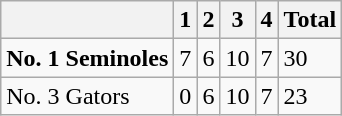<table class="wikitable">
<tr>
<th></th>
<th>1</th>
<th>2</th>
<th>3</th>
<th>4</th>
<th>Total</th>
</tr>
<tr>
<td><strong>No. 1 Seminoles</strong></td>
<td>7</td>
<td>6</td>
<td>10</td>
<td>7</td>
<td>30</td>
</tr>
<tr>
<td>No. 3 Gators</td>
<td>0</td>
<td>6</td>
<td>10</td>
<td>7</td>
<td>23</td>
</tr>
</table>
